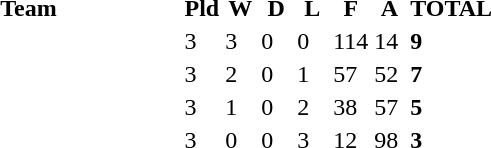<table>
<tr>
<td><br></td>
</tr>
<tr border=1 cellpadding=5 cellspacing=0>
<th width="200">Team</th>
<th width="20">Pld</th>
<th width="20">W</th>
<th width="20">D</th>
<th width="20">L</th>
<th width="20">F</th>
<th width="20">A</th>
<th width="20">TOTAL</th>
</tr>
<tr>
<td align=left></td>
<td>3</td>
<td>3</td>
<td>0</td>
<td>0</td>
<td>114</td>
<td>14</td>
<td><strong>9</strong></td>
</tr>
<tr>
<td align=left></td>
<td>3</td>
<td>2</td>
<td>0</td>
<td>1</td>
<td>57</td>
<td>52</td>
<td><strong>7</strong></td>
</tr>
<tr>
<td align=left></td>
<td>3</td>
<td>1</td>
<td>0</td>
<td>2</td>
<td>38</td>
<td>57</td>
<td><strong>5</strong></td>
</tr>
<tr>
<td align=left></td>
<td>3</td>
<td>0</td>
<td>0</td>
<td>3</td>
<td>12</td>
<td>98</td>
<td><strong>3</strong></td>
</tr>
</table>
